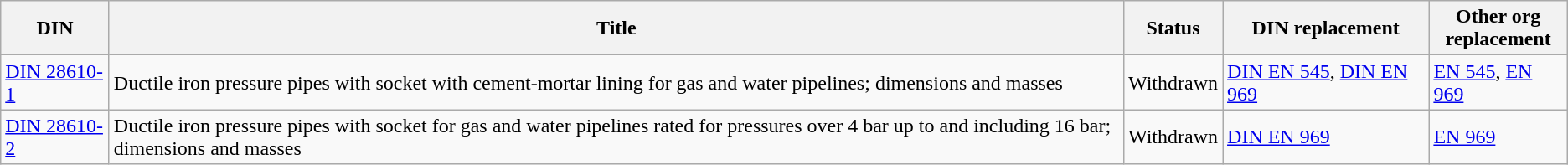<table class="wikitable sortable">
<tr>
<th>DIN</th>
<th>Title</th>
<th>Status</th>
<th>DIN replacement</th>
<th>Other org<br>replacement</th>
</tr>
<tr>
<td><a href='#'>DIN 28610-1</a></td>
<td>Ductile iron pressure pipes with socket with cement-mortar lining for gas and water pipelines; dimensions and masses</td>
<td>Withdrawn</td>
<td><a href='#'>DIN EN 545</a>, <a href='#'>DIN EN 969</a></td>
<td><a href='#'>EN 545</a>, <a href='#'>EN 969</a></td>
</tr>
<tr>
<td><a href='#'>DIN 28610-2</a></td>
<td>Ductile iron pressure pipes with socket for gas and water pipelines rated for pressures over 4 bar up to and including 16 bar; dimensions and masses</td>
<td>Withdrawn</td>
<td><a href='#'>DIN EN 969</a></td>
<td><a href='#'>EN 969</a></td>
</tr>
</table>
